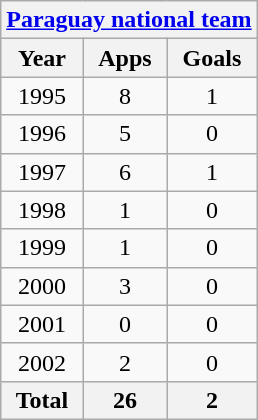<table class="wikitable" style="text-align:center">
<tr>
<th colspan=3><a href='#'>Paraguay national team</a></th>
</tr>
<tr>
<th>Year</th>
<th>Apps</th>
<th>Goals</th>
</tr>
<tr>
<td>1995</td>
<td>8</td>
<td>1</td>
</tr>
<tr>
<td>1996</td>
<td>5</td>
<td>0</td>
</tr>
<tr>
<td>1997</td>
<td>6</td>
<td>1</td>
</tr>
<tr>
<td>1998</td>
<td>1</td>
<td>0</td>
</tr>
<tr>
<td>1999</td>
<td>1</td>
<td>0</td>
</tr>
<tr>
<td>2000</td>
<td>3</td>
<td>0</td>
</tr>
<tr>
<td>2001</td>
<td>0</td>
<td>0</td>
</tr>
<tr>
<td>2002</td>
<td>2</td>
<td>0</td>
</tr>
<tr>
<th>Total</th>
<th>26</th>
<th>2</th>
</tr>
</table>
